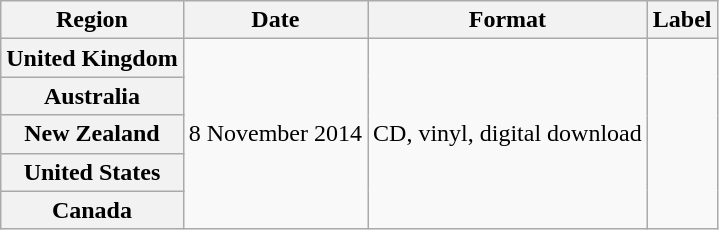<table class="wikitable plainrowheaders">
<tr>
<th scope="col">Region</th>
<th scope="col">Date</th>
<th scope="col">Format</th>
<th scope="col">Label</th>
</tr>
<tr>
<th scope="row">United Kingdom</th>
<td rowspan="5">8 November 2014</td>
<td rowspan="5">CD, vinyl, digital download</td>
<td rowspan="5"></td>
</tr>
<tr>
<th scope="row">Australia</th>
</tr>
<tr>
<th scope="row">New Zealand</th>
</tr>
<tr>
<th scope="row">United States</th>
</tr>
<tr>
<th scope="row">Canada</th>
</tr>
</table>
